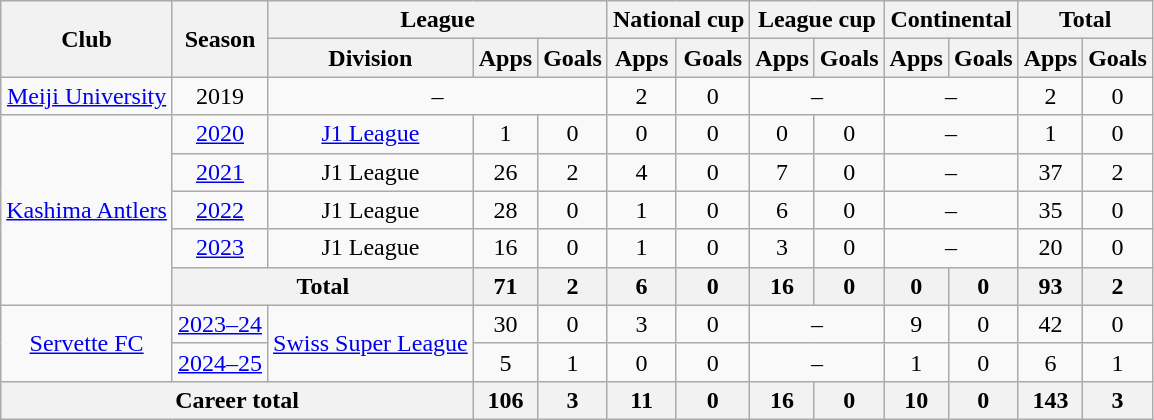<table class="wikitable" style="text-align:center;">
<tr>
<th rowspan=2>Club</th>
<th rowspan=2>Season</th>
<th colspan=3>League</th>
<th colspan=2>National cup</th>
<th colspan=2>League cup</th>
<th colspan=2>Continental</th>
<th colspan=2>Total</th>
</tr>
<tr>
<th>Division</th>
<th>Apps</th>
<th>Goals</th>
<th>Apps</th>
<th>Goals</th>
<th>Apps</th>
<th>Goals</th>
<th>Apps</th>
<th>Goals</th>
<th>Apps</th>
<th>Goals</th>
</tr>
<tr>
<td><a href='#'>Meiji University</a></td>
<td>2019</td>
<td colspan="3">–</td>
<td>2</td>
<td>0</td>
<td colspan="2">–</td>
<td colspan="2">–</td>
<td>2</td>
<td>0</td>
</tr>
<tr>
<td rowspan="5"><a href='#'>Kashima Antlers</a></td>
<td><a href='#'>2020</a></td>
<td><a href='#'>J1 League</a></td>
<td>1</td>
<td>0</td>
<td>0</td>
<td>0</td>
<td>0</td>
<td>0</td>
<td colspan="2">–</td>
<td>1</td>
<td>0</td>
</tr>
<tr>
<td><a href='#'>2021</a></td>
<td>J1 League</td>
<td>26</td>
<td>2</td>
<td>4</td>
<td>0</td>
<td>7</td>
<td>0</td>
<td colspan="2">–</td>
<td>37</td>
<td>2</td>
</tr>
<tr>
<td><a href='#'>2022</a></td>
<td>J1 League</td>
<td>28</td>
<td>0</td>
<td>1</td>
<td>0</td>
<td>6</td>
<td>0</td>
<td colspan="2">–</td>
<td>35</td>
<td>0</td>
</tr>
<tr>
<td><a href='#'>2023</a></td>
<td>J1 League</td>
<td>16</td>
<td>0</td>
<td>1</td>
<td>0</td>
<td>3</td>
<td>0</td>
<td colspan="2">–</td>
<td>20</td>
<td>0</td>
</tr>
<tr>
<th colspan="2">Total</th>
<th>71</th>
<th>2</th>
<th>6</th>
<th>0</th>
<th>16</th>
<th>0</th>
<th>0</th>
<th>0</th>
<th>93</th>
<th>2</th>
</tr>
<tr>
<td rowspan="2"><a href='#'>Servette FC</a></td>
<td><a href='#'>2023–24</a></td>
<td rowspan="2"><a href='#'>Swiss Super League</a></td>
<td>30</td>
<td>0</td>
<td>3</td>
<td>0</td>
<td colspan="2">–</td>
<td>9</td>
<td>0</td>
<td>42</td>
<td>0</td>
</tr>
<tr>
<td><a href='#'>2024–25</a></td>
<td>5</td>
<td>1</td>
<td>0</td>
<td>0</td>
<td colspan="2">–</td>
<td>1</td>
<td>0</td>
<td>6</td>
<td>1</td>
</tr>
<tr>
<th colspan="3">Career total</th>
<th>106</th>
<th>3</th>
<th>11</th>
<th>0</th>
<th>16</th>
<th>0</th>
<th>10</th>
<th>0</th>
<th>143</th>
<th>3</th>
</tr>
</table>
